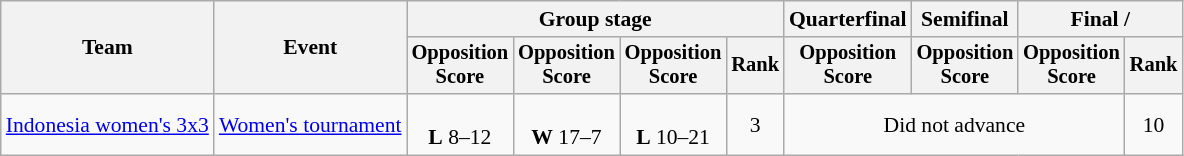<table class="wikitable" style="text-align:center; font-size:90%">
<tr>
<th rowspan=2>Team</th>
<th rowspan=2>Event</th>
<th colspan=4>Group stage</th>
<th>Quarterfinal</th>
<th>Semifinal</th>
<th colspan=2>Final / </th>
</tr>
<tr style="font-size:95%">
<th>Opposition<br>Score</th>
<th>Opposition<br>Score</th>
<th>Opposition<br>Score</th>
<th>Rank</th>
<th>Opposition<br>Score</th>
<th>Opposition<br>Score</th>
<th>Opposition<br>Score</th>
<th>Rank</th>
</tr>
<tr>
<td align="left"><a href='#'>Indonesia women's 3x3</a></td>
<td align="left"><a href='#'>Women's tournament</a></td>
<td><br><strong>L</strong> 8–12</td>
<td><br><strong>W</strong> 17–7</td>
<td><br><strong>L</strong> 10–21</td>
<td>3</td>
<td colspan="3">Did not advance</td>
<td>10</td>
</tr>
</table>
